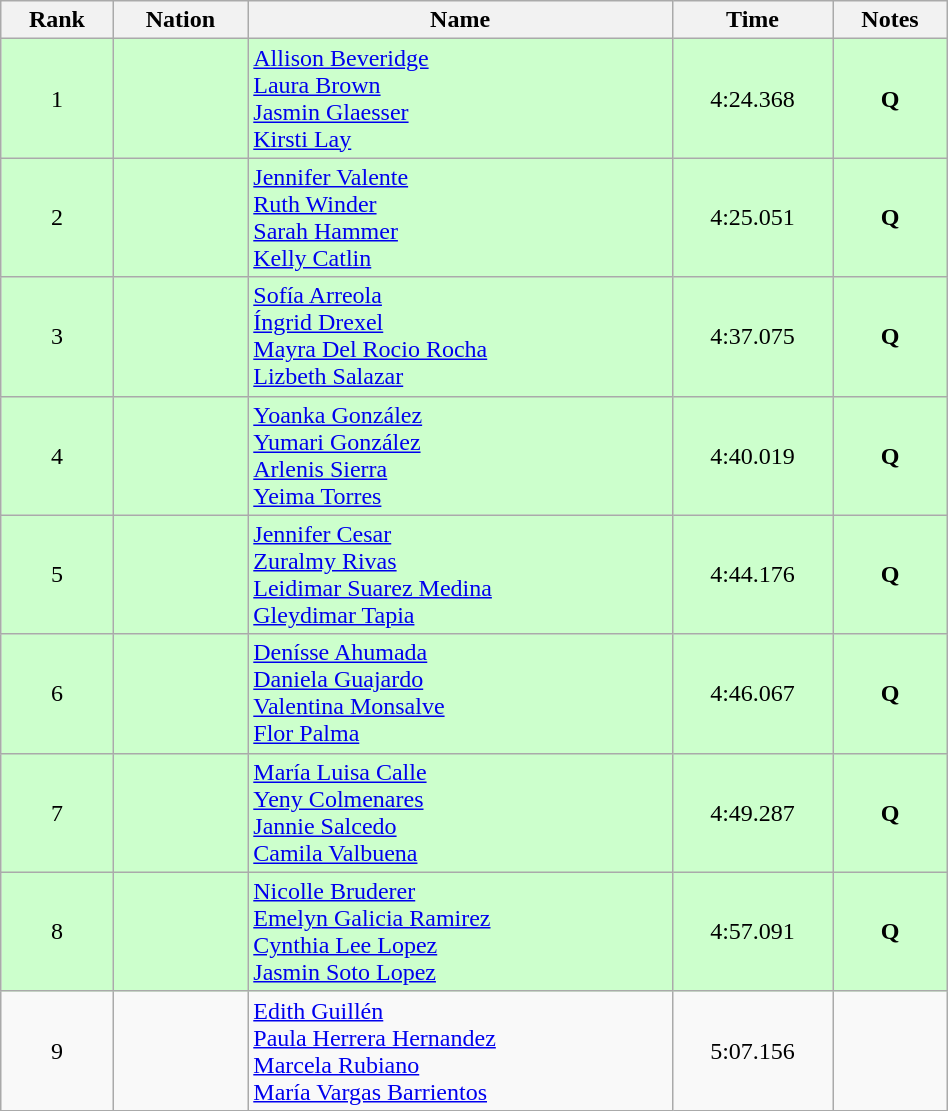<table class="wikitable sortable" style="text-align:center" width=50%>
<tr>
<th>Rank</th>
<th>Nation</th>
<th>Name</th>
<th>Time</th>
<th>Notes</th>
</tr>
<tr bgcolor=ccffcc>
<td>1</td>
<td align=left></td>
<td align=left><a href='#'>Allison Beveridge</a><br><a href='#'>Laura Brown</a><br><a href='#'>Jasmin Glaesser</a><br><a href='#'>Kirsti Lay</a></td>
<td>4:24.368</td>
<td><strong>Q</strong></td>
</tr>
<tr bgcolor=ccffcc>
<td>2</td>
<td align=left></td>
<td align=left><a href='#'>Jennifer Valente</a><br><a href='#'>Ruth Winder</a><br><a href='#'>Sarah Hammer</a><br><a href='#'>Kelly Catlin</a></td>
<td>4:25.051</td>
<td><strong>Q</strong></td>
</tr>
<tr bgcolor=ccffcc>
<td>3</td>
<td align=left></td>
<td align=left><a href='#'>Sofía Arreola</a><br><a href='#'>Íngrid Drexel</a><br><a href='#'>Mayra Del Rocio Rocha</a><br><a href='#'>Lizbeth Salazar</a></td>
<td>4:37.075</td>
<td><strong>Q</strong></td>
</tr>
<tr bgcolor=ccffcc>
<td>4</td>
<td align=left></td>
<td align=left><a href='#'>Yoanka González</a><br><a href='#'>Yumari González</a><br><a href='#'>Arlenis Sierra</a><br><a href='#'>Yeima Torres</a></td>
<td>4:40.019</td>
<td><strong>Q</strong></td>
</tr>
<tr bgcolor=ccffcc>
<td>5</td>
<td align=left></td>
<td align=left><a href='#'>Jennifer Cesar</a><br><a href='#'>Zuralmy Rivas</a><br><a href='#'>Leidimar Suarez Medina</a><br><a href='#'>Gleydimar Tapia</a></td>
<td>4:44.176</td>
<td><strong>Q</strong></td>
</tr>
<tr bgcolor=ccffcc>
<td>6</td>
<td align=left></td>
<td align=left><a href='#'>Denísse Ahumada</a><br><a href='#'>Daniela Guajardo</a><br><a href='#'>Valentina Monsalve</a><br><a href='#'>Flor Palma</a></td>
<td>4:46.067</td>
<td><strong>Q</strong></td>
</tr>
<tr bgcolor=ccffcc>
<td>7</td>
<td align=left></td>
<td align=left><a href='#'>María Luisa Calle</a><br><a href='#'>Yeny Colmenares</a><br><a href='#'>Jannie Salcedo</a><br><a href='#'>Camila Valbuena</a></td>
<td>4:49.287</td>
<td><strong>Q</strong></td>
</tr>
<tr bgcolor=ccffcc>
<td>8</td>
<td align=left></td>
<td align=left><a href='#'>Nicolle Bruderer</a><br><a href='#'>Emelyn Galicia Ramirez</a><br><a href='#'>Cynthia Lee Lopez</a><br><a href='#'>Jasmin Soto Lopez</a></td>
<td>4:57.091</td>
<td><strong>Q</strong></td>
</tr>
<tr>
<td>9</td>
<td align=left></td>
<td align=left><a href='#'>Edith Guillén</a><br><a href='#'>Paula Herrera Hernandez</a><br><a href='#'>Marcela Rubiano</a><br><a href='#'>María Vargas Barrientos</a></td>
<td>5:07.156</td>
<td></td>
</tr>
</table>
